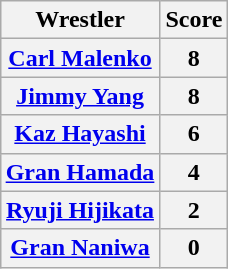<table class="wikitable" style="margin: 1em auto 1em auto">
<tr>
<th>Wrestler</th>
<th>Score</th>
</tr>
<tr>
<th><a href='#'>Carl Malenko</a></th>
<th>8</th>
</tr>
<tr>
<th><a href='#'>Jimmy Yang</a></th>
<th>8</th>
</tr>
<tr>
<th><a href='#'>Kaz Hayashi</a></th>
<th>6</th>
</tr>
<tr>
<th><a href='#'>Gran Hamada</a></th>
<th>4</th>
</tr>
<tr>
<th><a href='#'>Ryuji Hijikata</a></th>
<th>2</th>
</tr>
<tr>
<th><a href='#'>Gran Naniwa</a></th>
<th>0</th>
</tr>
</table>
